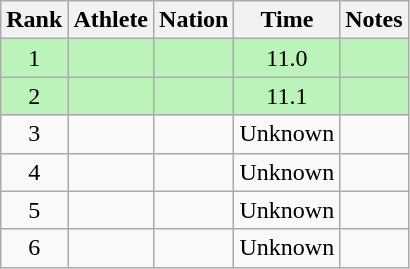<table class="wikitable sortable">
<tr>
<th>Rank</th>
<th>Athlete</th>
<th>Nation</th>
<th>Time</th>
<th>Notes</th>
</tr>
<tr style="background:#bbf3bb;">
<td align=center>1</td>
<td></td>
<td></td>
<td align=center>11.0</td>
<td align=center></td>
</tr>
<tr style="background:#bbf3bb;">
<td align=center>2</td>
<td></td>
<td></td>
<td align=center>11.1</td>
<td align=center></td>
</tr>
<tr>
<td align=center>3</td>
<td></td>
<td></td>
<td align=center>Unknown</td>
<td></td>
</tr>
<tr>
<td align=center>4</td>
<td></td>
<td></td>
<td align=center>Unknown</td>
<td></td>
</tr>
<tr>
<td align=center>5</td>
<td></td>
<td></td>
<td align=center>Unknown</td>
<td></td>
</tr>
<tr>
<td align=center>6</td>
<td></td>
<td></td>
<td align=center>Unknown</td>
<td></td>
</tr>
</table>
